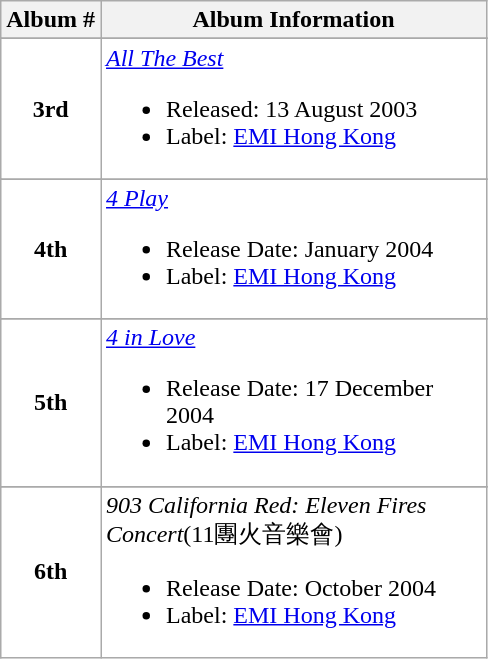<table class="wikitable">
<tr>
<th align-"left">Album #</th>
<th align="left" width="250px">Album Information</th>
</tr>
<tr>
</tr>
<tr bgcolor="#FFFFFF">
<td align="center"><strong>3rd</strong></td>
<td align="left"><em><a href='#'>All The Best</a></em><br><ul><li>Released: 13 August 2003</li><li>Label: <a href='#'>EMI Hong Kong</a></li></ul></td>
</tr>
<tr>
</tr>
<tr bgcolor="#FFFFFF">
<td align="center"><strong>4th</strong></td>
<td align="left"><em><a href='#'>4 Play</a></em><br><ul><li>Release Date: January 2004</li><li>Label: <a href='#'>EMI Hong Kong</a></li></ul></td>
</tr>
<tr>
</tr>
<tr bgcolor="#FFFFFF">
<td align="center"><strong>5th</strong></td>
<td align="left"><em><a href='#'>4 in Love</a></em><br><ul><li>Release Date: 17 December 2004</li><li>Label: <a href='#'>EMI Hong Kong</a></li></ul></td>
</tr>
<tr>
</tr>
<tr bgcolor="#FFFFFF">
<td align="center"><strong>6th</strong></td>
<td align="left"><em>903 California Red: Eleven Fires Concert</em>(11團火音樂會)<br><ul><li>Release Date: October 2004</li><li>Label: <a href='#'>EMI Hong Kong</a></li></ul></td>
</tr>
</table>
